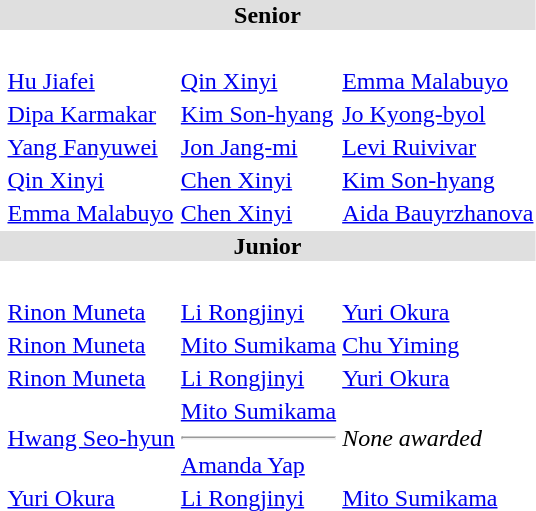<table>
<tr style="background:#dfdfdf;">
<td colspan="7" style="text-align:center;"><strong>Senior</strong></td>
</tr>
<tr>
<th scope=row style="text-align:left"></th>
<td valign=top><br></td>
<td valign=top><br></td>
<td valign=top><br></td>
</tr>
<tr>
<th scope=row style="text-align:left"></th>
<td> <a href='#'>Hu Jiafei</a></td>
<td> <a href='#'>Qin Xinyi</a></td>
<td> <a href='#'>Emma Malabuyo</a></td>
</tr>
<tr>
<th scope=row style="text-align:left"></th>
<td> <a href='#'>Dipa Karmakar</a></td>
<td> <a href='#'>Kim Son-hyang</a></td>
<td> <a href='#'>Jo Kyong-byol</a></td>
</tr>
<tr>
<th scope=row style="text-align:left"></th>
<td> <a href='#'>Yang Fanyuwei</a></td>
<td> <a href='#'>Jon Jang-mi</a></td>
<td> <a href='#'>Levi Ruivivar</a></td>
</tr>
<tr>
<th scope=row style="text-align:left"></th>
<td> <a href='#'>Qin Xinyi</a></td>
<td> <a href='#'>Chen Xinyi</a></td>
<td> <a href='#'>Kim Son-hyang</a></td>
</tr>
<tr>
<th scope=row style="text-align:left"></th>
<td> <a href='#'>Emma Malabuyo</a></td>
<td> <a href='#'>Chen Xinyi</a></td>
<td> <a href='#'>Aida Bauyrzhanova</a></td>
</tr>
<tr style="background:#dfdfdf;">
<td colspan="7" style="text-align:center;"><strong>Junior</strong></td>
</tr>
<tr>
<th scope=row style="text-align:left"></th>
<td valign=top> <br> </td>
<td valign=top> <br> </td>
<td valign=top> <br> </td>
</tr>
<tr>
<th scope=row style="text-align:left"></th>
<td> <a href='#'>Rinon Muneta</a></td>
<td> <a href='#'>Li Rongjinyi</a></td>
<td> <a href='#'>Yuri Okura</a></td>
</tr>
<tr>
<th scope=row style="text-align:left"></th>
<td> <a href='#'>Rinon Muneta</a></td>
<td> <a href='#'>Mito Sumikama</a></td>
<td> <a href='#'>Chu Yiming</a></td>
</tr>
<tr>
<th scope=row style="text-align:left"></th>
<td> <a href='#'>Rinon Muneta</a></td>
<td> <a href='#'>Li Rongjinyi</a></td>
<td> <a href='#'>Yuri Okura</a></td>
</tr>
<tr>
<th scope=row style="text-align:left"></th>
<td> <a href='#'>Hwang Seo-hyun</a></td>
<td> <a href='#'>Mito Sumikama</a><hr> <a href='#'>Amanda Yap</a></td>
<td><em>None awarded</em></td>
</tr>
<tr>
<th scope=row style="text-align:left"></th>
<td> <a href='#'>Yuri Okura</a></td>
<td> <a href='#'>Li Rongjinyi</a></td>
<td> <a href='#'>Mito Sumikama</a></td>
</tr>
</table>
